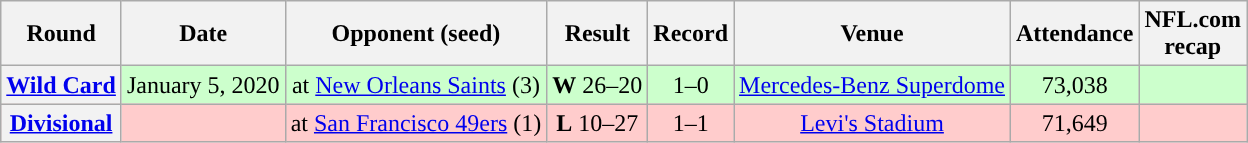<table class="wikitable" style="text-align:center">
<tr>
<th>Round</th>
<th>Date</th>
<th>Opponent (seed)</th>
<th>Result</th>
<th>Record</th>
<th>Venue</th>
<th>Attendance</th>
<th>NFL.com<br>recap</th>
</tr>
<tr style="background:#cfc">
<th><a href='#'>Wild Card</a></th>
<td>January 5, 2020</td>
<td>at <a href='#'>New Orleans Saints</a> (3)</td>
<td><strong>W</strong> 26–20 </td>
<td>1–0</td>
<td><a href='#'>Mercedes-Benz Superdome</a></td>
<td>73,038</td>
<td></td>
</tr>
<tr style="background:#fcc">
<th><a href='#'>Divisional</a></th>
<td></td>
<td>at <a href='#'>San Francisco 49ers</a> (1)</td>
<td><strong>L</strong> 10–27</td>
<td>1–1</td>
<td><a href='#'>Levi's Stadium</a></td>
<td>71,649</td>
<td></td>
</tr>
</table>
